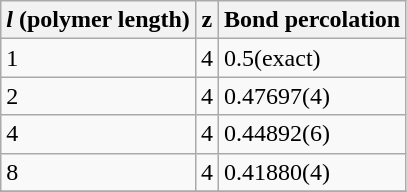<table class="wikitable">
<tr>
<th><em>l</em> (polymer length)</th>
<th>z</th>
<th>Bond percolation</th>
</tr>
<tr>
<td>1</td>
<td>4</td>
<td>0.5(exact)</td>
</tr>
<tr>
<td>2</td>
<td>4</td>
<td>0.47697(4)</td>
</tr>
<tr>
<td>4</td>
<td>4</td>
<td>0.44892(6)</td>
</tr>
<tr>
<td>8</td>
<td>4</td>
<td>0.41880(4)</td>
</tr>
<tr>
</tr>
</table>
